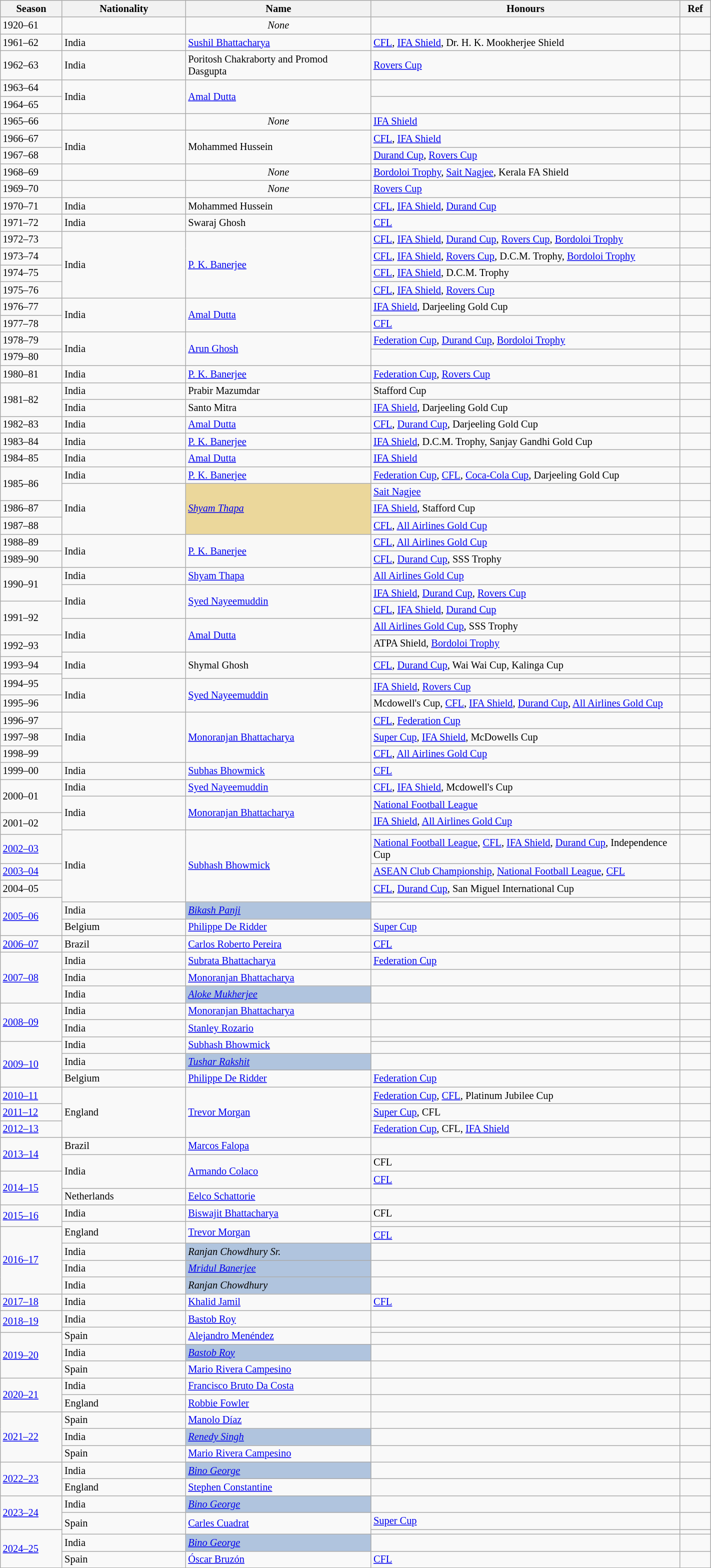<table class="wikitable" style="font-size:85%; width:75%">
<tr>
<th width=5%;>Season</th>
<th width=10%;>Nationality</th>
<th width=15%;>Name</th>
<th width=25%;>Honours</th>
<th width=2%;>Ref</th>
</tr>
<tr>
<td>1920–61</td>
<td align="center"></td>
<td align="center"><em>None</em></td>
<td align="center"></td>
<td></td>
</tr>
<tr>
<td>1961–62</td>
<td> India</td>
<td><a href='#'>Sushil Bhattacharya</a></td>
<td><a href='#'>CFL</a>, <a href='#'>IFA Shield</a>, Dr. H. K. Mookherjee Shield</td>
<td></td>
</tr>
<tr>
<td>1962–63</td>
<td> India</td>
<td>Poritosh Chakraborty and Promod Dasgupta</td>
<td><a href='#'>Rovers Cup</a></td>
<td></td>
</tr>
<tr>
<td>1963–64</td>
<td rowspan="2"> India</td>
<td rowspan="2"><a href='#'>Amal Dutta</a></td>
<td align="center"></td>
<td></td>
</tr>
<tr>
<td>1964–65</td>
<td align="center"></td>
<td></td>
</tr>
<tr>
<td>1965–66</td>
<td align="center"></td>
<td align="center"><em>None</em></td>
<td><a href='#'>IFA Shield</a></td>
<td></td>
</tr>
<tr>
<td>1966–67</td>
<td rowspan="2"> India</td>
<td rowspan="2">Mohammed Hussein</td>
<td><a href='#'>CFL</a>, <a href='#'>IFA Shield</a></td>
<td></td>
</tr>
<tr>
<td>1967–68</td>
<td><a href='#'>Durand Cup</a>, <a href='#'>Rovers Cup</a></td>
<td></td>
</tr>
<tr>
<td>1968–69</td>
<td align="center"></td>
<td align="center"><em>None</em></td>
<td><a href='#'>Bordoloi Trophy</a>, <a href='#'>Sait Nagjee</a>, Kerala FA Shield</td>
<td></td>
</tr>
<tr>
<td>1969–70</td>
<td align="center"></td>
<td align="center"><em>None</em></td>
<td><a href='#'>Rovers Cup</a></td>
<td></td>
</tr>
<tr>
<td>1970–71</td>
<td> India</td>
<td>Mohammed Hussein</td>
<td><a href='#'>CFL</a>, <a href='#'>IFA Shield</a>, <a href='#'>Durand Cup</a></td>
<td></td>
</tr>
<tr>
<td>1971–72</td>
<td> India</td>
<td>Swaraj Ghosh</td>
<td><a href='#'>CFL</a></td>
<td></td>
</tr>
<tr>
<td>1972–73</td>
<td rowspan="4"> India</td>
<td rowspan="4"><a href='#'>P. K. Banerjee</a></td>
<td><a href='#'>CFL</a>, <a href='#'>IFA Shield</a>, <a href='#'>Durand Cup</a>, <a href='#'>Rovers Cup</a>, <a href='#'>Bordoloi Trophy</a></td>
<td></td>
</tr>
<tr>
<td>1973–74</td>
<td><a href='#'>CFL</a>, <a href='#'>IFA Shield</a>, <a href='#'>Rovers Cup</a>, D.C.M. Trophy, <a href='#'>Bordoloi Trophy</a></td>
<td></td>
</tr>
<tr>
<td>1974–75</td>
<td><a href='#'>CFL</a>, <a href='#'>IFA Shield</a>, D.C.M. Trophy</td>
<td></td>
</tr>
<tr>
<td>1975–76</td>
<td><a href='#'>CFL</a>, <a href='#'>IFA Shield</a>, <a href='#'>Rovers Cup</a></td>
<td></td>
</tr>
<tr>
<td>1976–77</td>
<td rowspan="2"> India</td>
<td rowspan="2"><a href='#'>Amal Dutta</a></td>
<td><a href='#'>IFA Shield</a>, Darjeeling Gold Cup</td>
<td></td>
</tr>
<tr>
<td>1977–78</td>
<td><a href='#'>CFL</a></td>
<td></td>
</tr>
<tr>
<td>1978–79</td>
<td rowspan="2"> India</td>
<td rowspan="2"><a href='#'>Arun Ghosh</a></td>
<td><a href='#'>Federation Cup</a>, <a href='#'>Durand Cup</a>, <a href='#'>Bordoloi Trophy</a></td>
<td></td>
</tr>
<tr>
<td>1979–80</td>
<td align="center"></td>
<td></td>
</tr>
<tr>
<td>1980–81</td>
<td> India</td>
<td><a href='#'>P. K. Banerjee</a></td>
<td><a href='#'>Federation Cup</a>, <a href='#'>Rovers Cup</a></td>
<td></td>
</tr>
<tr>
<td rowspan="2">1981–82</td>
<td> India</td>
<td>Prabir Mazumdar</td>
<td>Stafford Cup</td>
<td></td>
</tr>
<tr>
<td> India</td>
<td>Santo Mitra</td>
<td><a href='#'>IFA Shield</a>, Darjeeling Gold Cup</td>
<td></td>
</tr>
<tr>
<td>1982–83</td>
<td> India</td>
<td><a href='#'>Amal Dutta</a></td>
<td><a href='#'>CFL</a>, <a href='#'>Durand Cup</a>, Darjeeling Gold Cup</td>
<td></td>
</tr>
<tr>
<td>1983–84</td>
<td> India</td>
<td><a href='#'>P. K. Banerjee</a></td>
<td><a href='#'>IFA Shield</a>, D.C.M. Trophy, Sanjay Gandhi Gold Cup</td>
<td></td>
</tr>
<tr>
<td>1984–85</td>
<td> India</td>
<td><a href='#'>Amal Dutta</a></td>
<td><a href='#'>IFA Shield</a></td>
<td></td>
</tr>
<tr>
<td rowspan="2">1985–86</td>
<td> India</td>
<td><a href='#'>P. K. Banerjee</a></td>
<td><a href='#'>Federation Cup</a>, <a href='#'>CFL</a>, <a href='#'>Coca-Cola Cup</a>, Darjeeling Gold Cup</td>
<td></td>
</tr>
<tr>
<td rowspan="3"> India</td>
<td rowspan="3"; bgcolor="#EBD79B"><em><a href='#'>Shyam Thapa</a></em> </td>
<td><a href='#'>Sait Nagjee</a></td>
<td></td>
</tr>
<tr>
<td>1986–87</td>
<td><a href='#'>IFA Shield</a>, Stafford Cup</td>
<td></td>
</tr>
<tr>
<td>1987–88</td>
<td><a href='#'>CFL</a>, <a href='#'>All Airlines Gold Cup</a></td>
<td></td>
</tr>
<tr>
<td>1988–89</td>
<td rowspan="2"> India</td>
<td rowspan="2"><a href='#'>P. K. Banerjee</a></td>
<td><a href='#'>CFL</a>, <a href='#'>All Airlines Gold Cup</a></td>
<td></td>
</tr>
<tr>
<td>1989–90</td>
<td><a href='#'>CFL</a>, <a href='#'>Durand Cup</a>, SSS Trophy</td>
<td></td>
</tr>
<tr>
<td rowspan="2">1990–91</td>
<td> India</td>
<td><a href='#'>Shyam Thapa</a></td>
<td><a href='#'>All Airlines Gold Cup</a></td>
<td></td>
</tr>
<tr>
<td rowspan="2"> India</td>
<td rowspan="2"><a href='#'>Syed Nayeemuddin</a></td>
<td><a href='#'>IFA Shield</a>, <a href='#'>Durand Cup</a>, <a href='#'>Rovers Cup</a></td>
<td></td>
</tr>
<tr>
<td rowspan="2">1991–92</td>
<td><a href='#'>CFL</a>, <a href='#'>IFA Shield</a>, <a href='#'>Durand Cup</a></td>
<td></td>
</tr>
<tr>
<td rowspan="2"> India</td>
<td rowspan="2"><a href='#'>Amal Dutta</a></td>
<td><a href='#'>All Airlines Gold Cup</a>, SSS Trophy</td>
<td></td>
</tr>
<tr>
<td rowspan="2">1992–93</td>
<td>ATPA Shield, <a href='#'>Bordoloi Trophy</a></td>
<td></td>
</tr>
<tr>
<td rowspan="3"> India</td>
<td rowspan="3">Shymal Ghosh</td>
<td align="center"></td>
<td></td>
</tr>
<tr>
<td>1993–94</td>
<td><a href='#'>CFL</a>, <a href='#'>Durand Cup</a>, Wai Wai Cup, Kalinga Cup</td>
<td></td>
</tr>
<tr>
<td rowspan="2">1994–95</td>
<td align="center"></td>
<td></td>
</tr>
<tr>
<td rowspan="2"> India</td>
<td rowspan="2"><a href='#'>Syed Nayeemuddin</a></td>
<td><a href='#'>IFA Shield</a>, <a href='#'>Rovers Cup</a></td>
<td></td>
</tr>
<tr>
<td>1995–96</td>
<td>Mcdowell's Cup, <a href='#'>CFL</a>, <a href='#'>IFA Shield</a>, <a href='#'>Durand Cup</a>, <a href='#'>All Airlines Gold Cup</a></td>
<td></td>
</tr>
<tr>
<td>1996–97</td>
<td rowspan="3"> India</td>
<td rowspan="3"><a href='#'>Monoranjan Bhattacharya</a></td>
<td><a href='#'>CFL</a>, <a href='#'>Federation Cup</a></td>
<td></td>
</tr>
<tr>
<td>1997–98</td>
<td><a href='#'>Super Cup</a>, <a href='#'>IFA Shield</a>, McDowells Cup</td>
<td></td>
</tr>
<tr>
<td>1998–99</td>
<td><a href='#'>CFL</a>, <a href='#'>All Airlines Gold Cup</a></td>
<td></td>
</tr>
<tr>
<td>1999–00</td>
<td> India</td>
<td><a href='#'>Subhas Bhowmick</a></td>
<td><a href='#'>CFL</a></td>
<td></td>
</tr>
<tr>
<td rowspan="2">2000–01</td>
<td> India</td>
<td><a href='#'>Syed Nayeemuddin</a></td>
<td><a href='#'>CFL</a>, <a href='#'>IFA Shield</a>, Mcdowell's Cup</td>
<td></td>
</tr>
<tr>
<td rowspan="2"> India</td>
<td rowspan="2"><a href='#'>Monoranjan Bhattacharya</a></td>
<td><a href='#'>National Football League</a></td>
<td></td>
</tr>
<tr>
<td rowspan="2">2001–02</td>
<td><a href='#'>IFA Shield</a>, <a href='#'>All Airlines Gold Cup</a></td>
<td></td>
</tr>
<tr>
<td rowspan="5"> India</td>
<td rowspan="5"><a href='#'>Subhash Bhowmick</a></td>
<td align="center"></td>
<td></td>
</tr>
<tr>
<td><a href='#'>2002–03</a></td>
<td><a href='#'>National Football League</a>, <a href='#'>CFL</a>, <a href='#'>IFA Shield</a>, <a href='#'>Durand Cup</a>, Independence Cup</td>
<td></td>
</tr>
<tr>
<td><a href='#'>2003–04</a></td>
<td><a href='#'>ASEAN Club Championship</a>, <a href='#'>National Football League</a>, <a href='#'>CFL</a></td>
<td></td>
</tr>
<tr>
<td>2004–05</td>
<td><a href='#'>CFL</a>, <a href='#'>Durand Cup</a>, San Miguel International Cup</td>
<td></td>
</tr>
<tr>
<td rowspan="3"><a href='#'>2005–06</a></td>
<td align="center"></td>
<td></td>
</tr>
<tr>
<td> India</td>
<td bgcolor="#B0C4DE"><em><a href='#'>Bikash Panji</a></em> </td>
<td align="center"></td>
<td></td>
</tr>
<tr>
<td> Belgium</td>
<td><a href='#'>Philippe De Ridder</a></td>
<td><a href='#'>Super Cup</a></td>
<td></td>
</tr>
<tr>
<td><a href='#'>2006–07</a></td>
<td> Brazil</td>
<td><a href='#'>Carlos Roberto Pereira</a></td>
<td><a href='#'>CFL</a></td>
<td></td>
</tr>
<tr>
<td rowspan="3"><a href='#'>2007–08</a></td>
<td> India</td>
<td><a href='#'>Subrata Bhattacharya</a></td>
<td><a href='#'>Federation Cup</a></td>
<td></td>
</tr>
<tr>
<td> India</td>
<td><a href='#'>Monoranjan Bhattacharya</a></td>
<td align="center"></td>
<td></td>
</tr>
<tr>
<td> India</td>
<td bgcolor="#B0C4DE"><em><a href='#'>Aloke Mukherjee</a></em> </td>
<td align="center"></td>
<td></td>
</tr>
<tr>
<td rowspan="3"><a href='#'>2008–09</a></td>
<td> India</td>
<td><a href='#'>Monoranjan Bhattacharya</a></td>
<td align="center"></td>
<td></td>
</tr>
<tr>
<td> India</td>
<td><a href='#'>Stanley Rozario</a></td>
<td align="center"></td>
<td></td>
</tr>
<tr>
<td rowspan="2"> India</td>
<td rowspan="2"><a href='#'>Subhash Bhowmick</a></td>
<td align="center"></td>
<td></td>
</tr>
<tr>
<td rowspan="3"><a href='#'>2009–10</a></td>
<td align="center"></td>
<td></td>
</tr>
<tr>
<td> India</td>
<td bgcolor="#B0C4DE"><em><a href='#'>Tushar Rakshit</a></em> </td>
<td align="center"></td>
<td></td>
</tr>
<tr>
<td> Belgium</td>
<td><a href='#'>Philippe De Ridder</a></td>
<td><a href='#'>Federation Cup</a></td>
<td></td>
</tr>
<tr>
<td><a href='#'>2010–11</a></td>
<td rowspan="3"> England</td>
<td rowspan="3"><a href='#'>Trevor Morgan</a></td>
<td><a href='#'>Federation Cup</a>, <a href='#'>CFL</a>, Platinum Jubilee Cup</td>
<td></td>
</tr>
<tr>
<td><a href='#'>2011–12</a></td>
<td><a href='#'>Super Cup</a>, CFL</td>
<td></td>
</tr>
<tr>
<td><a href='#'>2012–13</a></td>
<td><a href='#'>Federation Cup</a>, CFL, <a href='#'>IFA Shield</a></td>
<td></td>
</tr>
<tr>
<td rowspan="2"><a href='#'>2013–14</a></td>
<td> Brazil</td>
<td><a href='#'>Marcos Falopa</a></td>
<td align="center"></td>
<td></td>
</tr>
<tr>
<td rowspan="2"> India</td>
<td rowspan="2"><a href='#'>Armando Colaco</a></td>
<td>CFL</td>
<td></td>
</tr>
<tr>
<td rowspan="2"><a href='#'>2014–15</a></td>
<td><a href='#'>CFL</a></td>
<td></td>
</tr>
<tr>
<td> Netherlands</td>
<td><a href='#'>Eelco Schattorie</a></td>
<td align="center"></td>
<td></td>
</tr>
<tr>
<td rowspan="2"><a href='#'>2015–16</a></td>
<td> India</td>
<td><a href='#'>Biswajit Bhattacharya</a></td>
<td>CFL</td>
<td></td>
</tr>
<tr>
<td rowspan="2"> England</td>
<td rowspan="2"><a href='#'>Trevor Morgan</a></td>
<td align="center"></td>
<td></td>
</tr>
<tr>
<td rowspan="4"><a href='#'>2016–17</a></td>
<td><a href='#'>CFL</a></td>
<td></td>
</tr>
<tr>
<td> India</td>
<td bgcolor="#B0C4DE"><em>Ranjan Chowdhury Sr.</em> </td>
<td align="center"></td>
<td></td>
</tr>
<tr>
<td> India</td>
<td bgcolor="#B0C4DE"><em><a href='#'>Mridul Banerjee</a></em> </td>
<td align="center"></td>
<td></td>
</tr>
<tr>
<td> India</td>
<td bgcolor="#B0C4DE"><em>Ranjan Chowdhury</em> </td>
<td align="center"></td>
<td></td>
</tr>
<tr>
<td><a href='#'>2017–18</a></td>
<td> India</td>
<td><a href='#'>Khalid Jamil</a></td>
<td><a href='#'>CFL</a></td>
<td></td>
</tr>
<tr>
<td rowspan="2"><a href='#'>2018–19</a></td>
<td> India</td>
<td><a href='#'>Bastob Roy</a></td>
<td align="center"></td>
<td></td>
</tr>
<tr>
<td rowspan="2"> Spain</td>
<td rowspan="2"><a href='#'>Alejandro Menéndez</a></td>
<td align="center"></td>
<td></td>
</tr>
<tr>
<td rowspan="3"><a href='#'>2019–20</a></td>
<td align="center"></td>
<td></td>
</tr>
<tr>
<td> India</td>
<td bgcolor="#B0C4DE"><em><a href='#'>Bastob Roy</a></em> </td>
<td align="center"></td>
<td></td>
</tr>
<tr>
<td> Spain</td>
<td><a href='#'>Mario Rivera Campesino</a></td>
<td align="center"></td>
<td></td>
</tr>
<tr>
<td rowspan="2"><a href='#'>2020–21</a></td>
<td> India</td>
<td><a href='#'>Francisco Bruto Da Costa</a></td>
<td align="center"></td>
<td></td>
</tr>
<tr>
<td> England</td>
<td><a href='#'>Robbie Fowler</a></td>
<td align="center"></td>
<td></td>
</tr>
<tr>
<td rowspan="3"><a href='#'>2021–22</a></td>
<td> Spain</td>
<td><a href='#'>Manolo Díaz</a></td>
<td align="center"></td>
<td></td>
</tr>
<tr>
<td> India</td>
<td bgcolor="#B0C4DE"><em><a href='#'>Renedy Singh</a></em> </td>
<td align="center"></td>
<td></td>
</tr>
<tr>
<td> Spain</td>
<td><a href='#'>Mario Rivera Campesino</a></td>
<td align="center"></td>
<td></td>
</tr>
<tr>
<td rowspan="2"><a href='#'>2022–23</a></td>
<td> India</td>
<td bgcolor="#B0C4DE"><em><a href='#'>Bino George</a></em> </td>
<td align="center"></td>
<td></td>
</tr>
<tr>
<td> England</td>
<td><a href='#'>Stephen Constantine</a></td>
<td align="center"></td>
<td></td>
</tr>
<tr>
<td rowspan="2"><a href='#'>2023–24</a></td>
<td> India</td>
<td bgcolor="#B0C4DE"><em><a href='#'>Bino George</a></em> </td>
<td align="center"></td>
<td></td>
</tr>
<tr>
<td rowspan="2"> Spain</td>
<td rowspan="2"><a href='#'>Carles Cuadrat</a></td>
<td align="left"><a href='#'>Super Cup</a></td>
<td></td>
</tr>
<tr>
<td rowspan="3"><a href='#'>2024–25</a></td>
<td align="center"></td>
<td></td>
</tr>
<tr>
<td> India</td>
<td bgcolor="#B0C4DE"><em><a href='#'>Bino George</a></em> </td>
<td align="center"></td>
<td></td>
</tr>
<tr>
<td> Spain</td>
<td><a href='#'>Óscar Bruzón</a></td>
<td align="left"><a href='#'>CFL</a></td>
<td></td>
</tr>
</table>
